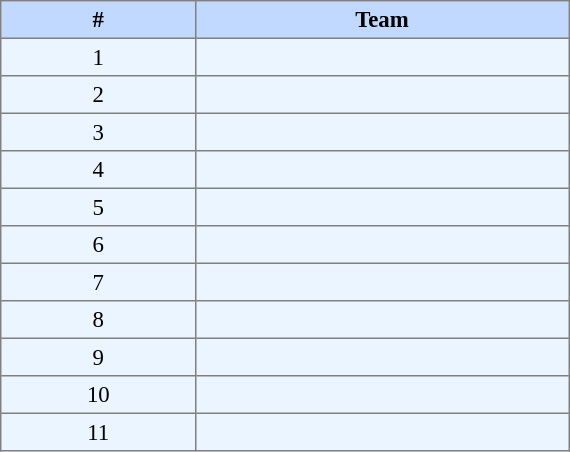<table bgcolor="#f7f8ff" cellpadding="3" cellspacing="0" border="1" width="30%" style="margin:0 auto;font-size: 95%; border: gray solid 1px; border-collapse: collapse;">
<tr bgcolor=#C1D8FF>
<th>#</th>
<th>Team</th>
</tr>
<tr align=left bgcolor=#EBF5FF>
<td align=center> 1</td>
<td></td>
</tr>
<tr align=left bgcolor=#EBF5FF>
<td align=center> 2</td>
<td></td>
</tr>
<tr align=left bgcolor=#EBF5FF>
<td align=center> 3</td>
<td></td>
</tr>
<tr align=left bgcolor=#EBF5FF>
<td align=center>4</td>
<td></td>
</tr>
<tr align=left bgcolor=#EBF5FF>
<td align=center>5</td>
<td></td>
</tr>
<tr align=left bgcolor=#EBF5FF>
<td align=center>6</td>
<td></td>
</tr>
<tr align=left bgcolor=#EBF5FF>
<td align=center>7</td>
<td></td>
</tr>
<tr align=left bgcolor=#EBF5FF>
<td align=center>8</td>
<td></td>
</tr>
<tr align=left bgcolor=#EBF5FF>
<td align=center>9</td>
<td></td>
</tr>
<tr align=left bgcolor=#EBF5FF>
<td align=center>10</td>
<td></td>
</tr>
<tr align=left bgcolor=#EBF5FF>
<td align=center>11</td>
<td></td>
</tr>
</table>
